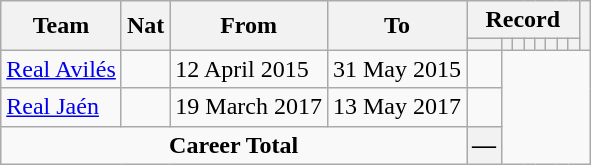<table class="wikitable" style="text-align: center">
<tr>
<th rowspan="2">Team</th>
<th rowspan="2">Nat</th>
<th rowspan="2">From</th>
<th rowspan="2">To</th>
<th colspan="8">Record</th>
<th rowspan=2></th>
</tr>
<tr>
<th></th>
<th></th>
<th></th>
<th></th>
<th></th>
<th></th>
<th></th>
<th></th>
</tr>
<tr>
<td align="left"><a href='#'>Real Avilés</a></td>
<td></td>
<td align=left>12 April 2015</td>
<td align=left>31 May 2015<br></td>
<td></td>
</tr>
<tr>
<td align="left"><a href='#'>Real Jaén</a></td>
<td></td>
<td align=left>19 March 2017</td>
<td align=left>13 May 2017<br></td>
<td></td>
</tr>
<tr>
<td colspan=4><strong>Career Total</strong><br></td>
<th>—</th>
</tr>
</table>
